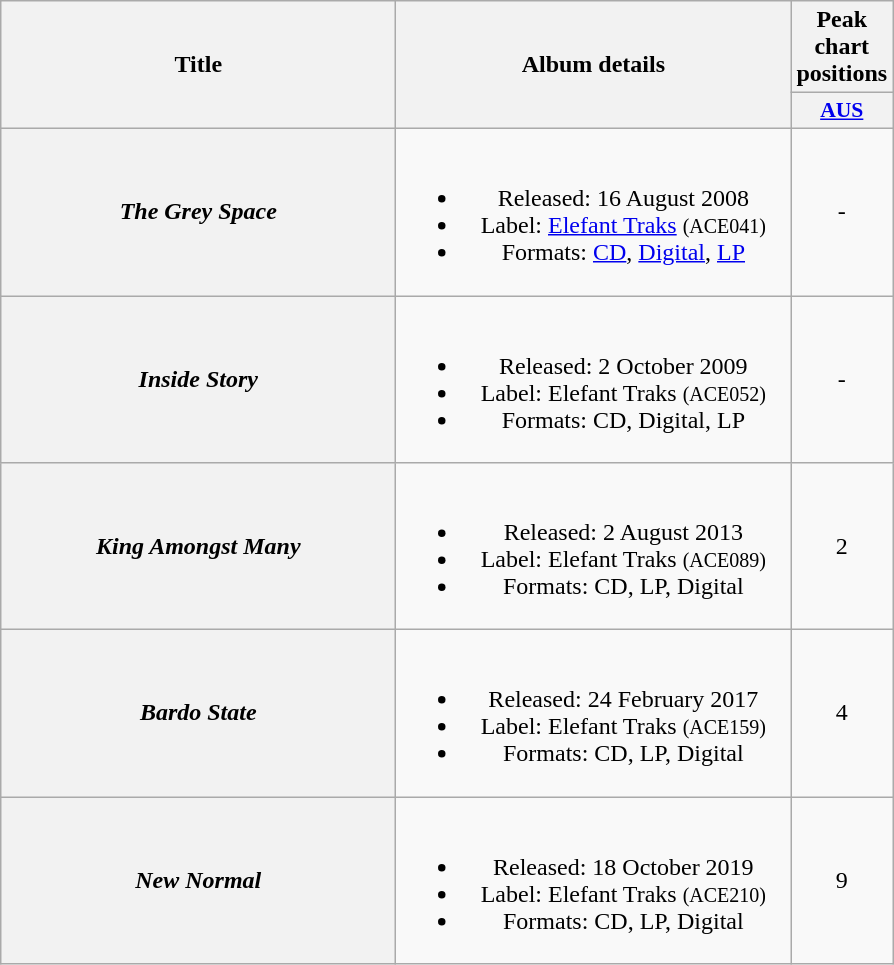<table class="wikitable plainrowheaders" style="text-align:center;" border="1">
<tr>
<th scope="col" rowspan="2" style="width:16em;">Title</th>
<th scope="col" rowspan="2" style="width:16em;">Album details</th>
<th scope="col" colspan="1">Peak chart positions</th>
</tr>
<tr>
<th scope="col" style="width:3em;font-size:90%;"><a href='#'>AUS</a><br></th>
</tr>
<tr>
<th scope="row"><em>The Grey Space</em></th>
<td><br><ul><li>Released: 16 August 2008</li><li>Label: <a href='#'>Elefant Traks</a> <small>(ACE041)</small></li><li>Formats: <a href='#'>CD</a>, <a href='#'>Digital</a>, <a href='#'>LP</a></li></ul></td>
<td>-</td>
</tr>
<tr>
<th scope="row"><em>Inside Story</em></th>
<td><br><ul><li>Released: 2 October 2009</li><li>Label: Elefant Traks <small>(ACE052)</small></li><li>Formats: CD, Digital, LP</li></ul></td>
<td>-</td>
</tr>
<tr>
<th scope="row"><em>King Amongst Many</em></th>
<td><br><ul><li>Released: 2 August 2013</li><li>Label: Elefant Traks <small>(ACE089)</small></li><li>Formats: CD, LP, Digital</li></ul></td>
<td>2</td>
</tr>
<tr>
<th scope="row"><em>Bardo State</em></th>
<td><br><ul><li>Released: 24 February 2017</li><li>Label: Elefant Traks <small>(ACE159)</small></li><li>Formats: CD, LP, Digital</li></ul></td>
<td>4</td>
</tr>
<tr>
<th scope="row"><em>New Normal</em></th>
<td><br><ul><li>Released: 18 October 2019</li><li>Label: Elefant Traks <small>(ACE210)</small></li><li>Formats: CD, LP, Digital</li></ul></td>
<td>9</td>
</tr>
</table>
